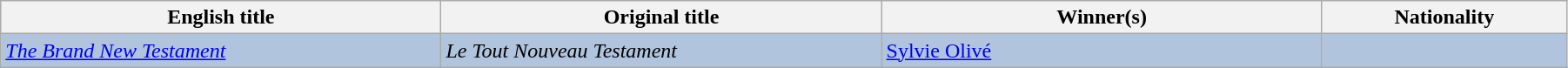<table class="wikitable" width="95%" cellpadding="5">
<tr>
<th width="18%">English title</th>
<th width="18%">Original title</th>
<th width="18%">Winner(s)</th>
<th width="10%">Nationality</th>
</tr>
<tr style="background:#B0C4DE;">
<td><em><a href='#'>The Brand New Testament</a></em></td>
<td><em>Le Tout Nouveau Testament</em></td>
<td><a href='#'>Sylvie Olivé</a></td>
<td></td>
</tr>
<tr>
</tr>
</table>
